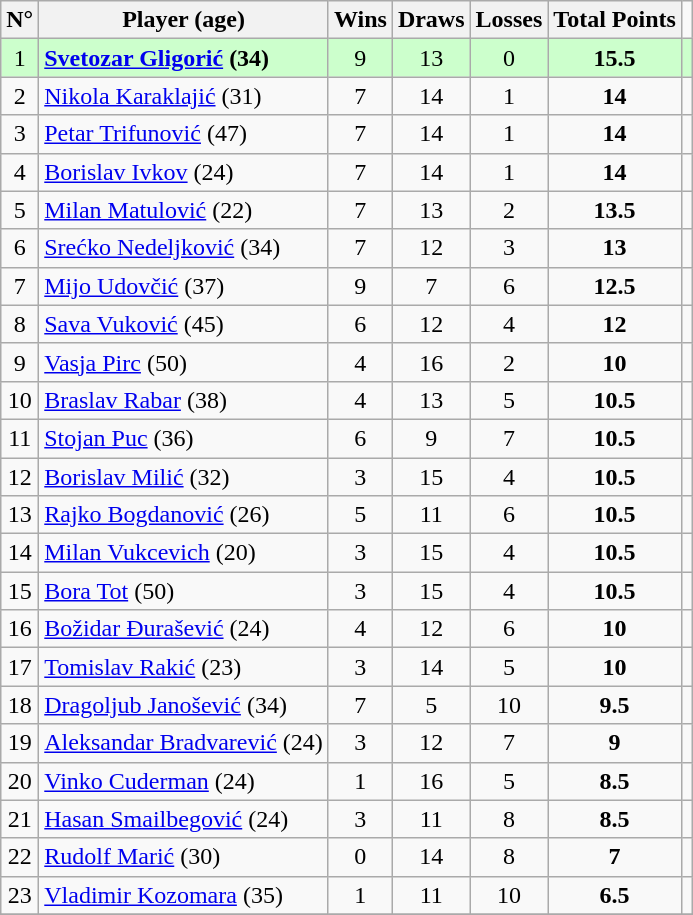<table class="wikitable" border="1">
<tr>
<th>N°</th>
<th>Player (age)</th>
<th>Wins</th>
<th>Draws</th>
<th>Losses</th>
<th>Total Points</th>
</tr>
<tr align=center style="background:#ccffcc;">
<td>1</td>
<td align=left> <strong><a href='#'>Svetozar Gligorić</a> (34)</strong></td>
<td>9</td>
<td>13</td>
<td>0</td>
<td><strong>15.5</strong></td>
<td align=center></td>
</tr>
<tr align=center>
<td>2</td>
<td align=left> <a href='#'>Nikola Karaklajić</a> (31)</td>
<td>7</td>
<td>14</td>
<td>1</td>
<td><strong>14</strong></td>
<td align=center></td>
</tr>
<tr align=center>
<td>3</td>
<td align=left> <a href='#'>Petar Trifunović</a> (47)</td>
<td>7</td>
<td>14</td>
<td>1</td>
<td><strong>14</strong></td>
<td align=center></td>
</tr>
<tr align=center>
<td>4</td>
<td align=left> <a href='#'>Borislav Ivkov</a> (24)</td>
<td>7</td>
<td>14</td>
<td>1</td>
<td><strong>14</strong></td>
<td align=center></td>
</tr>
<tr align=center>
<td>5</td>
<td align=left> <a href='#'>Milan Matulović</a> (22)</td>
<td>7</td>
<td>13</td>
<td>2</td>
<td><strong>13.5</strong></td>
<td align=center></td>
</tr>
<tr align=center>
<td>6</td>
<td align=left> <a href='#'>Srećko Nedeljković</a> (34)</td>
<td>7</td>
<td>12</td>
<td>3</td>
<td><strong>13</strong></td>
<td align=center></td>
</tr>
<tr align=center>
<td>7</td>
<td align=left> <a href='#'>Mijo Udovčić</a> (37)</td>
<td>9</td>
<td>7</td>
<td>6</td>
<td><strong>12.5</strong></td>
<td align=center></td>
</tr>
<tr align=center>
<td>8</td>
<td align=left> <a href='#'>Sava Vuković</a> (45)</td>
<td>6</td>
<td>12</td>
<td>4</td>
<td><strong>12</strong></td>
<td align=center></td>
</tr>
<tr align=center>
<td>9</td>
<td align=left> <a href='#'>Vasja Pirc</a> (50)</td>
<td>4</td>
<td>16</td>
<td>2</td>
<td><strong>10</strong></td>
<td align=center></td>
</tr>
<tr align=center>
<td>10</td>
<td align=left> <a href='#'>Braslav Rabar</a> (38)</td>
<td>4</td>
<td>13</td>
<td>5</td>
<td><strong>10.5</strong></td>
<td align=center></td>
</tr>
<tr align=center>
<td>11</td>
<td align=left> <a href='#'>Stojan Puc</a> (36)</td>
<td>6</td>
<td>9</td>
<td>7</td>
<td><strong>10.5</strong></td>
<td align=center></td>
</tr>
<tr align=center>
<td>12</td>
<td align=left> <a href='#'>Borislav Milić</a> (32)</td>
<td>3</td>
<td>15</td>
<td>4</td>
<td><strong>10.5</strong></td>
<td align=center></td>
</tr>
<tr align=center>
<td>13</td>
<td align=left> <a href='#'>Rajko Bogdanović</a> (26)</td>
<td>5</td>
<td>11</td>
<td>6</td>
<td><strong>10.5</strong></td>
<td align=center></td>
</tr>
<tr align=center>
<td>14</td>
<td align=left> <a href='#'>Milan Vukcevich</a> (20)</td>
<td>3</td>
<td>15</td>
<td>4</td>
<td><strong>10.5</strong></td>
<td align=center></td>
</tr>
<tr align=center>
<td>15</td>
<td align=left> <a href='#'>Bora Tot</a> (50)</td>
<td>3</td>
<td>15</td>
<td>4</td>
<td><strong>10.5</strong></td>
<td align=center></td>
</tr>
<tr align=center>
<td>16</td>
<td align=left> <a href='#'>Božidar Đurašević</a> (24)</td>
<td>4</td>
<td>12</td>
<td>6</td>
<td><strong>10</strong></td>
<td align=center></td>
</tr>
<tr align=center>
<td>17</td>
<td align=left> <a href='#'>Tomislav Rakić</a> (23)</td>
<td>3</td>
<td>14</td>
<td>5</td>
<td><strong>10</strong></td>
<td align=center></td>
</tr>
<tr align=center>
<td>18</td>
<td align=left> <a href='#'>Dragoljub Janošević</a> (34)</td>
<td>7</td>
<td>5</td>
<td>10</td>
<td><strong>9.5</strong></td>
<td align=center></td>
</tr>
<tr align=center>
<td>19</td>
<td align=left> <a href='#'>Aleksandar Bradvarević</a> (24)</td>
<td>3</td>
<td>12</td>
<td>7</td>
<td><strong>9</strong></td>
<td align=center></td>
</tr>
<tr align=center>
<td>20</td>
<td align=left> <a href='#'>Vinko Cuderman</a> (24)</td>
<td>1</td>
<td>16</td>
<td>5</td>
<td><strong>8.5</strong></td>
<td align=center></td>
</tr>
<tr align=center>
<td>21</td>
<td align=left> <a href='#'>Hasan Smailbegović</a> (24)</td>
<td>3</td>
<td>11</td>
<td>8</td>
<td><strong>8.5</strong></td>
<td align=center></td>
</tr>
<tr align=center>
<td>22</td>
<td align=left> <a href='#'>Rudolf Marić</a> (30)</td>
<td>0</td>
<td>14</td>
<td>8</td>
<td><strong>7</strong></td>
<td align=center></td>
</tr>
<tr align=center>
<td>23</td>
<td align=left> <a href='#'>Vladimir Kozomara</a> (35)</td>
<td>1</td>
<td>11</td>
<td>10</td>
<td><strong>6.5</strong></td>
<td align=center></td>
</tr>
<tr align=center>
</tr>
</table>
